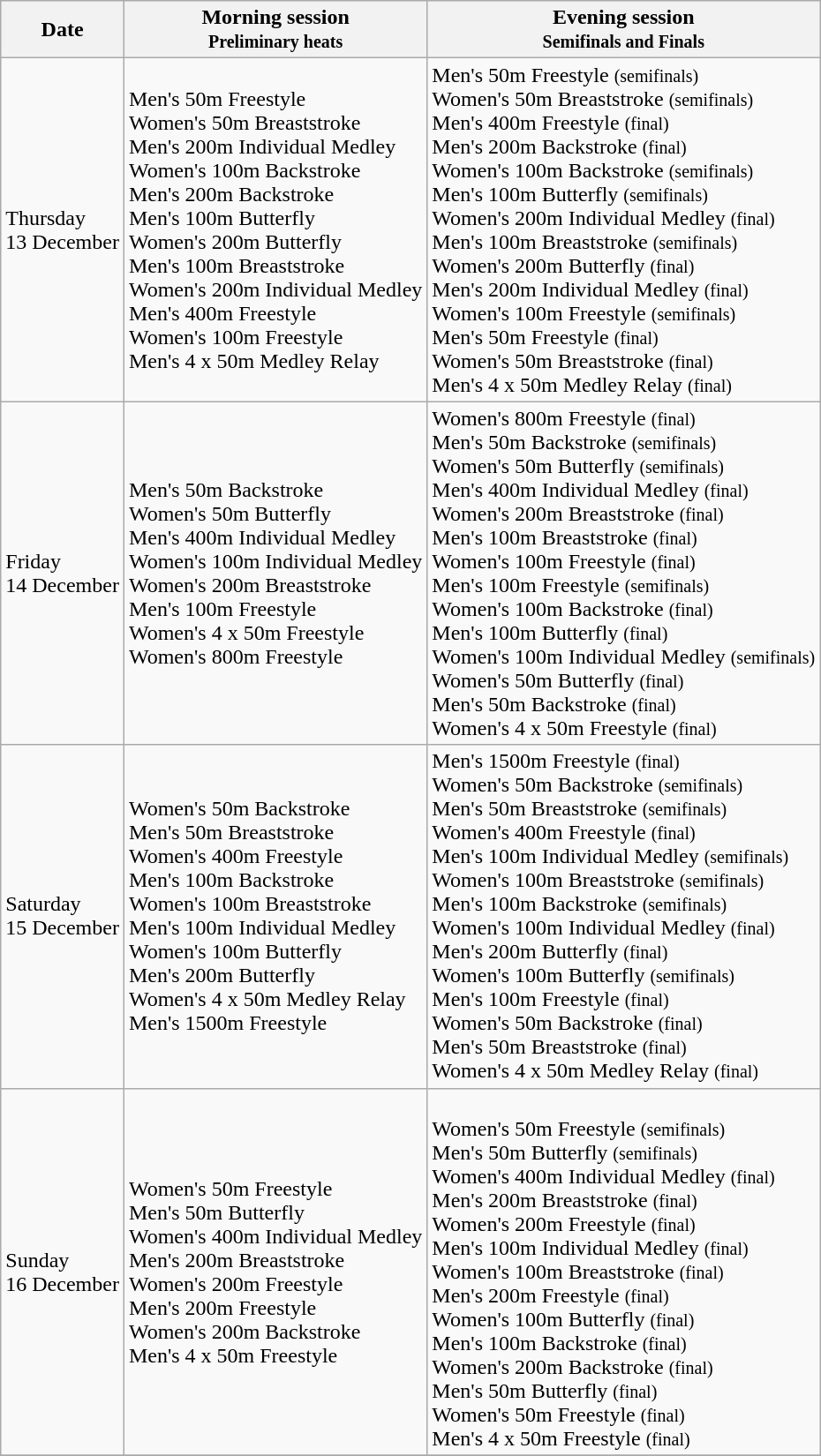<table class=wikitable>
<tr>
<th>Date</th>
<th>Morning session <br> <small> Preliminary heats</small></th>
<th>Evening session <br> <small> Semifinals and Finals</small></th>
</tr>
<tr>
<td>Thursday <br> 13 December</td>
<td>Men's 50m Freestyle <br> Women's 50m Breaststroke <br> Men's 200m Individual Medley <br> Women's 100m Backstroke <br> Men's 200m Backstroke <br> Men's 100m Butterfly <br> Women's 200m Butterfly <br> Men's 100m Breaststroke <br> Women's 200m Individual Medley <br> Men's 400m Freestyle <br> Women's 100m Freestyle <br> Men's 4 x 50m Medley Relay</td>
<td>Men's 50m Freestyle <small>(semifinals)</small> <br> Women's 50m Breaststroke <small>(semifinals)</small> <br> Men's 400m Freestyle <small>(final)</small> <br> Men's 200m Backstroke <small>(final)</small> <br> Women's 100m Backstroke <small>(semifinals)</small> <br> Men's 100m Butterfly <small>(semifinals)</small> <br> Women's 200m Individual Medley <small>(final)</small> <br> Men's 100m Breaststroke <small>(semifinals)</small> <br> Women's 200m Butterfly <small>(final)</small> <br> Men's 200m Individual Medley <small>(final)</small> <br> Women's 100m Freestyle <small>(semifinals)</small> <br> Men's 50m Freestyle <small>(final)</small> <br> Women's 50m Breaststroke <small>(final)</small> <br> Men's 4 x 50m Medley Relay <small>(final)</small></td>
</tr>
<tr>
<td>Friday <br> 14 December</td>
<td>Men's 50m Backstroke <br> Women's 50m Butterfly <br> Men's 400m Individual Medley <br> Women's 100m Individual Medley <br> Women's 200m Breaststroke <br> Men's 100m Freestyle <br> Women's 4 x 50m Freestyle <br> Women's 800m Freestyle</td>
<td>Women's 800m Freestyle <small>(final)</small> <br> Men's 50m Backstroke <small>(semifinals)</small> <br> Women's 50m Butterfly <small>(semifinals)</small> <br> Men's 400m Individual Medley <small>(final)</small> <br> Women's 200m Breaststroke <small>(final)</small> <br> Men's 100m Breaststroke <small>(final)</small> <br> Women's 100m Freestyle <small>(final)</small> <br> Men's 100m Freestyle <small>(semifinals)</small> <br> Women's 100m Backstroke <small>(final)</small> <br> Men's 100m Butterfly <small>(final)</small> <br> Women's 100m Individual Medley <small>(semifinals)</small> <br> Women's 50m Butterfly <small>(final)</small> <br> Men's 50m Backstroke <small>(final)</small> <br> Women's 4 x 50m Freestyle <small>(final)</small></td>
</tr>
<tr>
<td>Saturday <br> 15 December</td>
<td>Women's 50m Backstroke <br> Men's 50m Breaststroke <br> Women's 400m Freestyle <br> Men's 100m Backstroke <br> Women's 100m Breaststroke <br> Men's 100m Individual Medley <br> Women's 100m Butterfly <br> Men's 200m Butterfly <br> Women's 4 x 50m Medley Relay <br> Men's 1500m Freestyle</td>
<td>Men's 1500m Freestyle <small>(final)</small> <br> Women's 50m Backstroke <small>(semifinals)</small> <br> Men's 50m Breaststroke <small>(semifinals)</small> <br> Women's 400m Freestyle <small>(final)</small> <br> Men's 100m Individual Medley <small>(semifinals)</small> <br> Women's 100m Breaststroke <small>(semifinals)</small> <br> Men's 100m Backstroke <small>(semifinals)</small> <br> Women's 100m Individual Medley <small>(final)</small> <br> Men's 200m Butterfly <small>(final)</small> <br> Women's 100m Butterfly <small>(semifinals)</small> <br> Men's 100m Freestyle <small>(final)</small> <br> Women's 50m Backstroke <small>(final)</small> <br> Men's 50m Breaststroke <small>(final)</small> <br> Women's 4 x 50m Medley Relay <small>(final)</small></td>
</tr>
<tr>
<td>Sunday <br> 16 December</td>
<td>Women's 50m Freestyle <br>  Men's 50m Butterfly <br> Women's 400m Individual Medley <br> Men's 200m Breaststroke <br> Women's 200m Freestyle <br> Men's 200m Freestyle <br> Women's 200m Backstroke <br> Men's 4 x 50m Freestyle</td>
<td><br>Women's 50m Freestyle <small>(semifinals)</small> <br> Men's 50m Butterfly <small>(semifinals)</small> <br> Women's 400m Individual Medley <small>(final)</small> <br> Men's 200m Breaststroke <small>(final)</small> <br> Women's 200m Freestyle <small>(final)</small> <br> Men's 100m Individual Medley <small>(final)</small> <br> Women's 100m Breaststroke <small>(final)</small> <br> Men's 200m Freestyle <small>(final)</small> <br> Women's 100m Butterfly <small>(final)</small> <br> Men's 100m Backstroke <small>(final)</small> <br> Women's 200m Backstroke <small>(final)</small> <br> Men's 50m Butterfly <small>(final)</small> <br> Women's 50m Freestyle <small>(final)</small> <br> Men's 4 x 50m Freestyle <small>(final)</small></td>
</tr>
<tr>
</tr>
</table>
